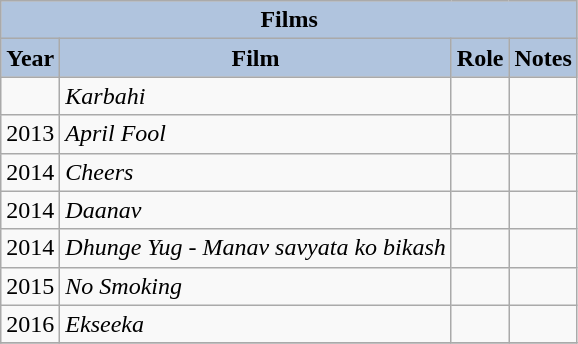<table class="wikitable">
<tr style="background:#ccc; text-align:center;">
<th colspan="4" style="background: LightSteelBlue;">Films</th>
</tr>
<tr style="background:#ccc; text-align:center;">
<th style="background: #B0C4DE;">Year</th>
<th style="background: #B0C4DE;">Film</th>
<th style="background: #B0C4DE;">Role</th>
<th style="background: #B0C4DE;">Notes</th>
</tr>
<tr>
<td></td>
<td><em>Karbahi</em></td>
<td></td>
<td></td>
</tr>
<tr>
<td>2013</td>
<td><em>April Fool</em></td>
<td></td>
<td></td>
</tr>
<tr>
<td>2014</td>
<td><em>Cheers</em></td>
<td></td>
<td></td>
</tr>
<tr>
<td>2014</td>
<td><em>Daanav</em></td>
<td></td>
<td></td>
</tr>
<tr>
<td>2014</td>
<td><em>Dhunge Yug - Manav savyata ko bikash </em></td>
<td></td>
<td></td>
</tr>
<tr>
<td>2015</td>
<td><em>No Smoking</em></td>
<td></td>
<td></td>
</tr>
<tr>
<td>2016</td>
<td><em>Ekseeka</em></td>
<td></td>
<td></td>
</tr>
<tr>
</tr>
</table>
